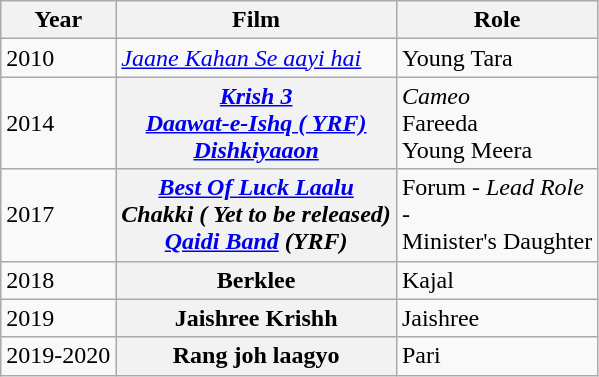<table class="wikitable plainrowheaders sortable" style="margin-right: 0;">
<tr>
<th scope="col">Year</th>
<th scope="col">Film</th>
<th scope="col">Role</th>
</tr>
<tr>
<td>2010</td>
<td><a href='#'><em>Jaane Kahan Se aayi hai</em></a></td>
<td>Young Tara</td>
</tr>
<tr>
<td>2014</td>
<th scope="row"><a href='#'><em>Krish 3</em></a><br><a href='#'><em>Daawat-e-Ishq ( YRF)</em></a><br><a href='#'><em>Dishkiyaaon</em></a></th>
<td><em>Cameo</em><br>Fareeda<br>Young Meera</td>
</tr>
<tr>
<td>2017</td>
<th scope="row"><em><a href='#'>Best Of Luck Laalu</a></em><br><em>Chakki ( Yet to be released)</em><br><em><a href='#'>Qaidi Band</a> (YRF)</em></th>
<td>Forum - <em>Lead Role</em><br>-<br>Minister's Daughter</td>
</tr>
<tr>
<td>2018</td>
<th>Berklee</th>
<td>Kajal</td>
</tr>
<tr>
<td>2019</td>
<th>Jaishree Krishh</th>
<td>Jaishree</td>
</tr>
<tr>
<td>2019-2020</td>
<th>Rang joh laagyo</th>
<td>Pari</td>
</tr>
</table>
